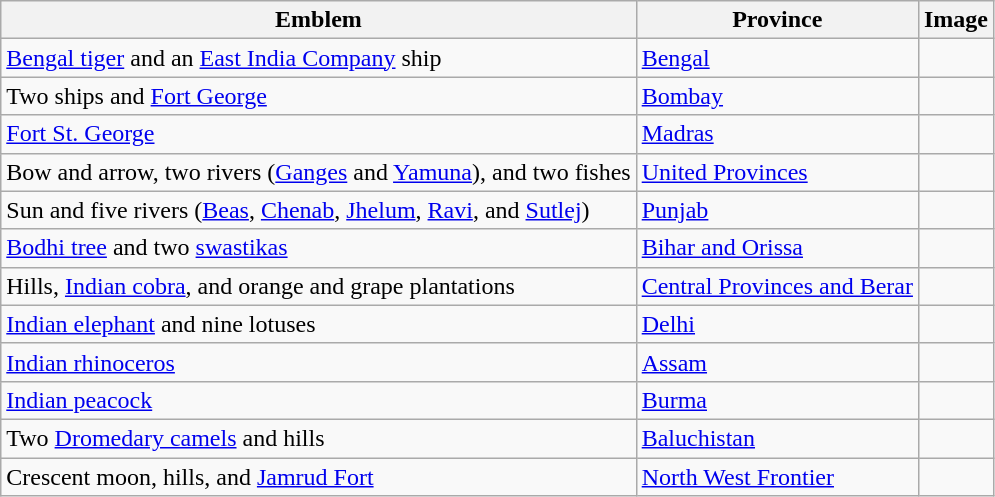<table class="wikitable sortable">
<tr>
<th>Emblem</th>
<th>Province</th>
<th>Image</th>
</tr>
<tr>
<td><a href='#'>Bengal tiger</a> and an <a href='#'>East India Company</a> ship</td>
<td><a href='#'>Bengal</a></td>
<td></td>
</tr>
<tr>
<td>Two ships and <a href='#'>Fort George</a></td>
<td><a href='#'>Bombay</a></td>
<td></td>
</tr>
<tr>
<td><a href='#'>Fort St. George</a></td>
<td><a href='#'>Madras</a></td>
<td></td>
</tr>
<tr>
<td>Bow and arrow, two rivers (<a href='#'>Ganges</a> and <a href='#'>Yamuna</a>), and two fishes</td>
<td><a href='#'>United Provinces</a></td>
<td></td>
</tr>
<tr>
<td>Sun and five rivers (<a href='#'>Beas</a>, <a href='#'>Chenab</a>, <a href='#'>Jhelum</a>, <a href='#'>Ravi</a>, and <a href='#'>Sutlej</a>)</td>
<td><a href='#'>Punjab</a></td>
<td></td>
</tr>
<tr>
<td><a href='#'>Bodhi tree</a> and two <a href='#'>swastikas</a></td>
<td><a href='#'>Bihar and Orissa</a></td>
<td></td>
</tr>
<tr>
<td>Hills, <a href='#'>Indian cobra</a>, and orange and grape plantations</td>
<td><a href='#'>Central Provinces and Berar</a></td>
<td></td>
</tr>
<tr>
<td><a href='#'>Indian elephant</a> and nine lotuses</td>
<td><a href='#'>Delhi</a></td>
<td></td>
</tr>
<tr>
<td><a href='#'>Indian rhinoceros</a></td>
<td><a href='#'>Assam</a></td>
<td></td>
</tr>
<tr>
<td><a href='#'>Indian peacock</a></td>
<td><a href='#'>Burma</a></td>
<td></td>
</tr>
<tr>
<td>Two <a href='#'>Dromedary camels</a> and hills</td>
<td><a href='#'>Baluchistan</a></td>
<td></td>
</tr>
<tr>
<td>Crescent moon, hills, and <a href='#'>Jamrud Fort</a></td>
<td><a href='#'>North West Frontier</a></td>
<td></td>
</tr>
</table>
